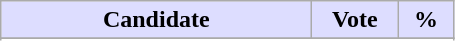<table class="wikitable">
<tr>
<th style="background:#ddf; width:200px;">Candidate</th>
<th style="background:#ddf; width:50px;">Vote</th>
<th style="background:#ddf; width:30px;">%</th>
</tr>
<tr>
</tr>
<tr>
</tr>
</table>
